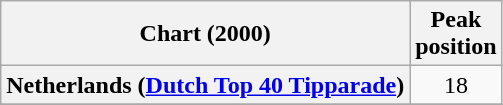<table class="wikitable plainrowheaders">
<tr>
<th scope="col">Chart (2000)</th>
<th scope="col">Peak<br>position</th>
</tr>
<tr>
<th scope="row">Netherlands (<a href='#'>Dutch Top 40 Tipparade</a>)</th>
<td align="center">18</td>
</tr>
<tr>
</tr>
<tr>
</tr>
<tr>
</tr>
</table>
